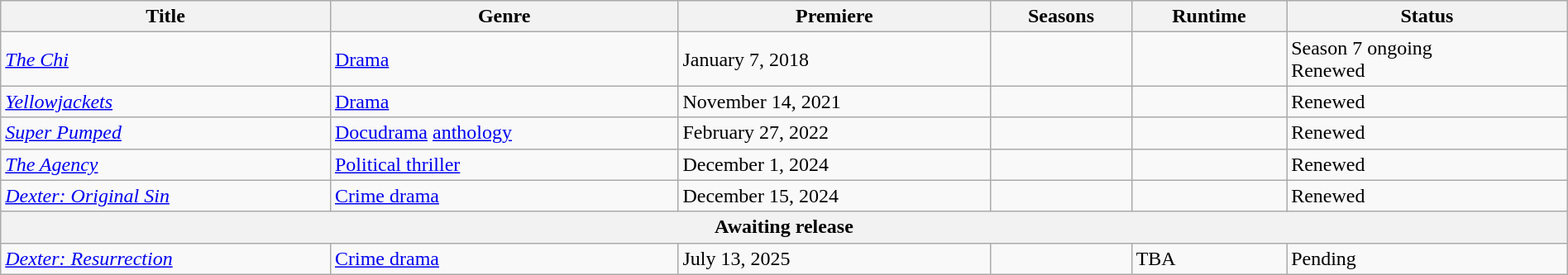<table class="wikitable sortable" style="width:100%;">
<tr>
<th>Title</th>
<th>Genre</th>
<th>Premiere</th>
<th>Seasons</th>
<th>Runtime</th>
<th>Status</th>
</tr>
<tr>
<td><em><a href='#'>The Chi</a></em></td>
<td><a href='#'>Drama</a></td>
<td>January 7, 2018</td>
<td></td>
<td></td>
<td>Season 7 ongoing<br>Renewed</td>
</tr>
<tr>
<td><em><a href='#'>Yellowjackets</a></em></td>
<td><a href='#'>Drama</a></td>
<td>November 14, 2021</td>
<td></td>
<td></td>
<td>Renewed</td>
</tr>
<tr>
<td><em><a href='#'>Super Pumped</a></em></td>
<td><a href='#'>Docudrama</a> <a href='#'>anthology</a></td>
<td>February 27, 2022</td>
<td></td>
<td></td>
<td>Renewed</td>
</tr>
<tr>
<td><em><a href='#'>The Agency</a></em></td>
<td><a href='#'>Political thriller</a></td>
<td>December 1, 2024</td>
<td></td>
<td></td>
<td>Renewed</td>
</tr>
<tr>
<td><em><a href='#'>Dexter: Original Sin</a></em></td>
<td><a href='#'>Crime drama</a></td>
<td>December 15, 2024</td>
<td></td>
<td></td>
<td>Renewed</td>
</tr>
<tr>
<th colspan="6">Awaiting release</th>
</tr>
<tr>
<td><em><a href='#'>Dexter: Resurrection</a></em></td>
<td><a href='#'>Crime drama</a></td>
<td>July 13, 2025</td>
<td></td>
<td>TBA</td>
<td>Pending</td>
</tr>
</table>
